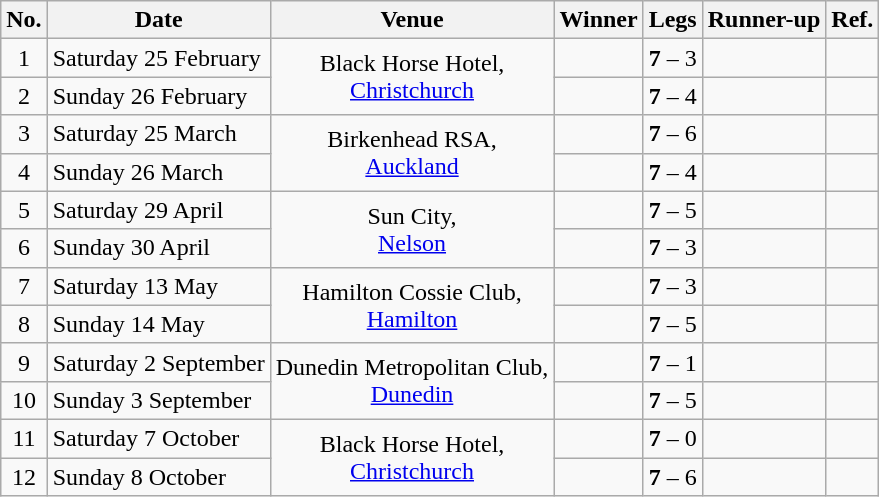<table class="wikitable">
<tr>
<th>No.</th>
<th>Date</th>
<th>Venue</th>
<th>Winner</th>
<th>Legs</th>
<th>Runner-up</th>
<th>Ref.</th>
</tr>
<tr>
<td align=center>1</td>
<td align=left><span>Saturday 25 February</span></td>
<td align="center" rowspan="2">Black Horse Hotel,<br> <a href='#'>Christchurch</a></td>
<td align="right"></td>
<td align="center"><strong>7</strong> – 3</td>
<td></td>
<td align="center"></td>
</tr>
<tr>
<td align=center>2</td>
<td align=left><span>Sunday 26 February</span></td>
<td align="right"></td>
<td align="center"><strong>7</strong> – 4</td>
<td></td>
<td align="center"></td>
</tr>
<tr>
<td align=center>3</td>
<td align=left>Saturday 25 March</td>
<td align="center" rowspan="2">Birkenhead RSA,<br> <a href='#'>Auckland</a></td>
<td align="right"></td>
<td align="center"><strong>7</strong> – 6</td>
<td></td>
<td align="center"></td>
</tr>
<tr>
<td align=center>4</td>
<td align=left>Sunday 26 March</td>
<td align="right"></td>
<td align="center"><strong>7</strong> – 4</td>
<td></td>
<td align="center"></td>
</tr>
<tr>
<td align=center>5</td>
<td align=left>Saturday 29 April</td>
<td align="center" rowspan="2">Sun City,<br> <a href='#'>Nelson</a></td>
<td align="right"></td>
<td align="center"><strong>7</strong> – 5</td>
<td></td>
<td align="center"></td>
</tr>
<tr>
<td align=center>6</td>
<td align=left>Sunday 30 April</td>
<td align="right"></td>
<td align="center"><strong>7</strong> – 3</td>
<td></td>
<td align="center"></td>
</tr>
<tr>
<td align=center>7</td>
<td align=left><span>Saturday 13 May</span></td>
<td align="center" rowspan="2">Hamilton Cossie Club,<br> <a href='#'>Hamilton</a></td>
<td align="right"></td>
<td align="center"><strong>7</strong> – 3</td>
<td></td>
<td align="center"></td>
</tr>
<tr>
<td align=center>8</td>
<td align=left><span>Sunday 14 May</span></td>
<td align="right"></td>
<td align="center"><strong>7</strong> – 5</td>
<td></td>
<td align="center"></td>
</tr>
<tr>
<td align=center>9</td>
<td align=left><span>Saturday 2 September</span></td>
<td align="center" rowspan="2"><span>Dunedin Metropolitan Club</span>,<br> <a href='#'>Dunedin</a></td>
<td align="right"></td>
<td align="center"><strong>7</strong> – 1</td>
<td></td>
<td align="center"></td>
</tr>
<tr>
<td align=center>10</td>
<td align=left><span>Sunday 3 September</span></td>
<td align="right"></td>
<td align="center"><strong>7</strong> – 5</td>
<td></td>
<td align="center"></td>
</tr>
<tr>
<td align=center>11</td>
<td align=left>Saturday 7 October</td>
<td align="center" rowspan="2">Black Horse Hotel,<br> <a href='#'>Christchurch</a></td>
<td align="right"></td>
<td align="center"><strong>7</strong> – 0</td>
<td></td>
<td align="center"></td>
</tr>
<tr>
<td align=center>12</td>
<td align=left>Sunday 8 October</td>
<td align="right"></td>
<td align="center"><strong>7</strong> – 6</td>
<td></td>
<td align="center"></td>
</tr>
</table>
